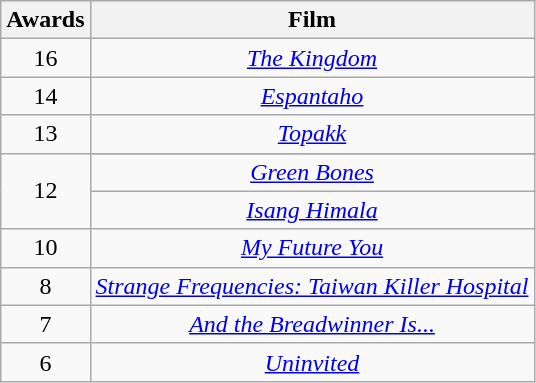<table class="wikitable sortable" style="text-align:center">
<tr>
<th scope="col">Awards</th>
<th scope="col">Film</th>
</tr>
<tr>
<td>16</td>
<td><em><a href='#'>The Kingdom</a></em></td>
</tr>
<tr>
<td>14</td>
<td><em><a href='#'>Espantaho</a></em></td>
</tr>
<tr>
<td>13</td>
<td><em><a href='#'>Topakk</a></em></td>
</tr>
<tr>
<td rowspan=3>12</td>
</tr>
<tr>
<td><em><a href='#'>Green Bones</a></em></td>
</tr>
<tr>
<td><em><a href='#'>Isang Himala</a></em></td>
</tr>
<tr>
<td>10</td>
<td><em><a href='#'>My Future You</a></em></td>
</tr>
<tr>
<td>8</td>
<td><em><a href='#'>Strange Frequencies: Taiwan Killer Hospital</a></em></td>
</tr>
<tr>
<td>7</td>
<td><em><a href='#'>And the Breadwinner Is...</a></em></td>
</tr>
<tr>
<td>6</td>
<td><em><a href='#'>Uninvited</a></em></td>
</tr>
</table>
